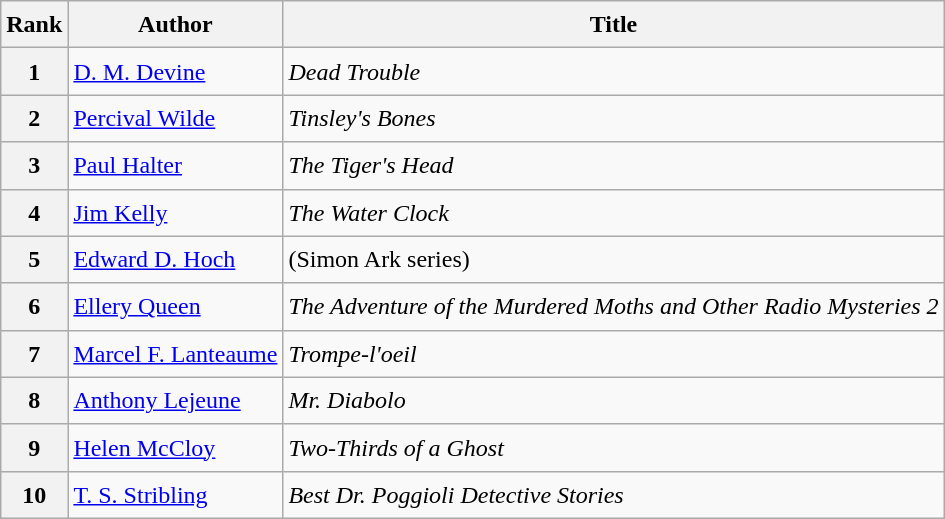<table class="wikitable sortable" style="font-size:1.00em; line-height:1.5em;">
<tr>
<th>Rank</th>
<th>Author</th>
<th>Title</th>
</tr>
<tr>
<th>1</th>
<td><a href='#'>D. M. Devine</a></td>
<td><em>Dead Trouble</em></td>
</tr>
<tr>
<th>2</th>
<td><a href='#'>Percival Wilde</a></td>
<td><em>Tinsley's Bones</em></td>
</tr>
<tr>
<th>3</th>
<td><a href='#'>Paul Halter</a></td>
<td><em>The Tiger's Head</em></td>
</tr>
<tr>
<th>4</th>
<td><a href='#'>Jim Kelly</a></td>
<td><em>The Water Clock </em></td>
</tr>
<tr>
<th>5</th>
<td><a href='#'>Edward D. Hoch</a></td>
<td>(Simon Ark series)</td>
</tr>
<tr>
<th>6</th>
<td><a href='#'>Ellery Queen</a></td>
<td><em>The Adventure of the Murdered Moths and Other Radio Mysteries 2</em></td>
</tr>
<tr>
<th>7</th>
<td><a href='#'>Marcel F. Lanteaume</a></td>
<td><em>Trompe-l'oeil</em></td>
</tr>
<tr>
<th>8</th>
<td><a href='#'>Anthony Lejeune</a></td>
<td><em>Mr. Diabolo</em></td>
</tr>
<tr>
<th>9</th>
<td><a href='#'>Helen McCloy</a></td>
<td><em>Two-Thirds of a Ghost</em></td>
</tr>
<tr>
<th>10</th>
<td><a href='#'>T. S. Stribling</a></td>
<td><em>Best Dr. Poggioli Detective Stories</em></td>
</tr>
</table>
